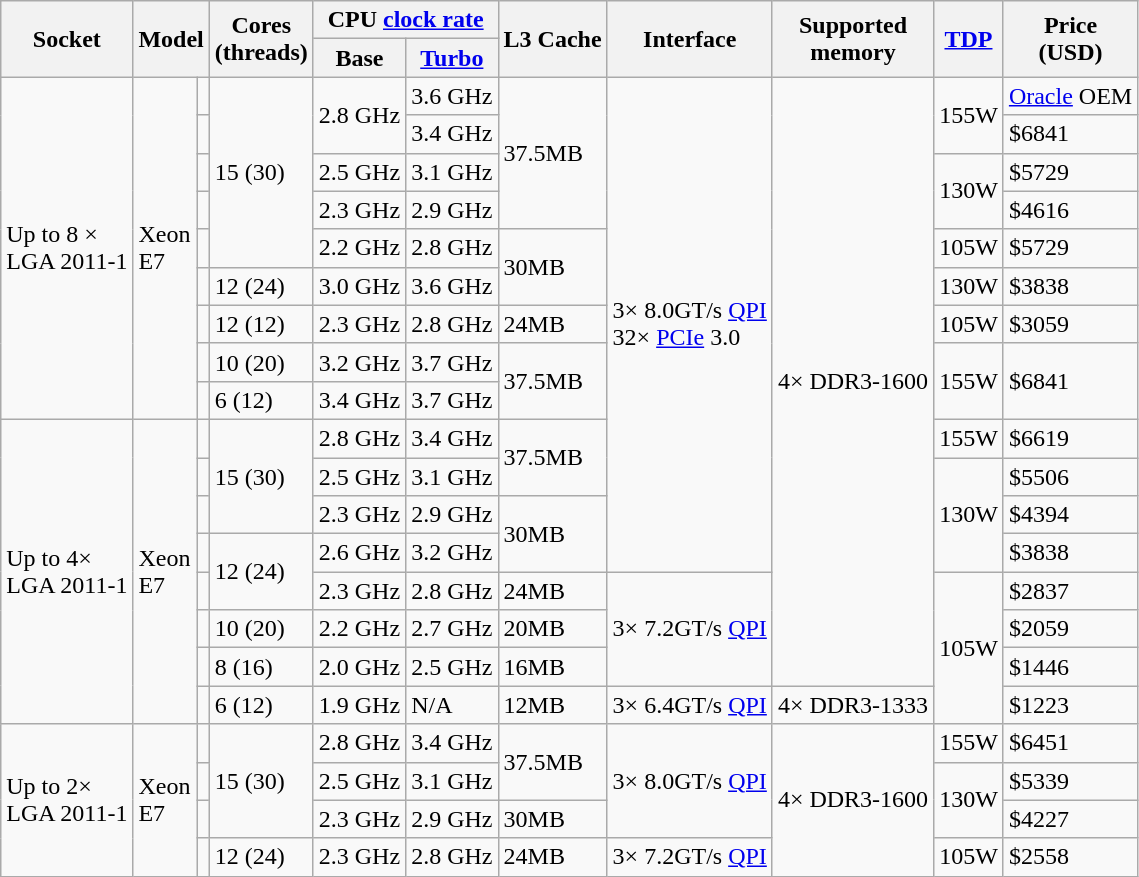<table class="wikitable">
<tr>
<th rowspan="2">Socket</th>
<th colspan="2" rowspan="2">Model</th>
<th rowspan="2">Cores<br>(threads)</th>
<th colspan="2">CPU <a href='#'>clock rate</a></th>
<th rowspan="2">L3 Cache</th>
<th rowspan="2">Interface</th>
<th rowspan="2">Supported<br>memory</th>
<th rowspan="2"><a href='#'>TDP</a></th>
<th rowspan="2">Price<br>(USD)</th>
</tr>
<tr>
<th>Base</th>
<th><a href='#'>Turbo</a></th>
</tr>
<tr>
<td rowspan="9">Up to 8 ×<br>LGA 2011-1</td>
<td rowspan="9">Xeon<br>E7</td>
<td></td>
<td rowspan="5">15 (30)</td>
<td rowspan="2">2.8 GHz</td>
<td>3.6 GHz</td>
<td rowspan="4">37.5MB</td>
<td rowspan="13">3× 8.0GT/s <a href='#'>QPI</a><br>32× <a href='#'>PCIe</a> 3.0</td>
<td rowspan="16">4× DDR3-1600</td>
<td rowspan="2">155W</td>
<td><a href='#'>Oracle</a> OEM</td>
</tr>
<tr>
<td></td>
<td>3.4 GHz</td>
<td>$6841</td>
</tr>
<tr>
<td></td>
<td>2.5 GHz</td>
<td>3.1 GHz</td>
<td rowspan="2">130W</td>
<td>$5729</td>
</tr>
<tr>
<td></td>
<td>2.3 GHz</td>
<td>2.9 GHz</td>
<td>$4616</td>
</tr>
<tr>
<td></td>
<td>2.2 GHz</td>
<td>2.8 GHz</td>
<td rowspan="2">30MB</td>
<td>105W</td>
<td>$5729</td>
</tr>
<tr>
<td></td>
<td>12 (24)</td>
<td>3.0 GHz</td>
<td>3.6 GHz</td>
<td>130W</td>
<td>$3838</td>
</tr>
<tr>
<td></td>
<td>12 (12)</td>
<td>2.3 GHz</td>
<td>2.8 GHz</td>
<td>24MB</td>
<td>105W</td>
<td>$3059</td>
</tr>
<tr>
<td></td>
<td>10 (20)</td>
<td>3.2 GHz</td>
<td>3.7 GHz</td>
<td rowspan="2">37.5MB</td>
<td rowspan="2">155W</td>
<td rowspan="2">$6841</td>
</tr>
<tr>
<td></td>
<td>6 (12)</td>
<td>3.4 GHz</td>
<td>3.7 GHz</td>
</tr>
<tr>
<td rowspan="8">Up to 4×<br>LGA 2011-1</td>
<td rowspan="8">Xeon<br>E7</td>
<td></td>
<td rowspan="3">15 (30)</td>
<td>2.8 GHz</td>
<td>3.4 GHz</td>
<td rowspan="2">37.5MB</td>
<td>155W</td>
<td>$6619</td>
</tr>
<tr>
<td></td>
<td>2.5 GHz</td>
<td>3.1 GHz</td>
<td rowspan="3">130W</td>
<td>$5506</td>
</tr>
<tr>
<td></td>
<td>2.3 GHz</td>
<td>2.9 GHz</td>
<td rowspan="2">30MB</td>
<td>$4394</td>
</tr>
<tr>
<td></td>
<td rowspan="2">12 (24)</td>
<td>2.6 GHz</td>
<td>3.2 GHz</td>
<td>$3838</td>
</tr>
<tr>
<td></td>
<td>2.3 GHz</td>
<td>2.8 GHz</td>
<td>24MB</td>
<td rowspan="3">3× 7.2GT/s <a href='#'>QPI</a></td>
<td rowspan="4">105W</td>
<td>$2837</td>
</tr>
<tr>
<td></td>
<td>10 (20)</td>
<td>2.2 GHz</td>
<td>2.7 GHz</td>
<td>20MB</td>
<td>$2059</td>
</tr>
<tr>
<td></td>
<td>8 (16)</td>
<td>2.0 GHz</td>
<td>2.5 GHz</td>
<td>16MB</td>
<td>$1446</td>
</tr>
<tr>
<td></td>
<td>6 (12)</td>
<td>1.9 GHz</td>
<td>N/A</td>
<td>12MB</td>
<td>3× 6.4GT/s <a href='#'>QPI</a></td>
<td>4× DDR3-1333</td>
<td>$1223</td>
</tr>
<tr>
<td rowspan="4">Up to 2×<br>LGA 2011-1</td>
<td rowspan="4">Xeon<br>E7</td>
<td></td>
<td rowspan="3">15 (30)</td>
<td>2.8 GHz</td>
<td>3.4 GHz</td>
<td rowspan="2">37.5MB</td>
<td rowspan="3">3× 8.0GT/s <a href='#'>QPI</a></td>
<td rowspan="4">4× DDR3-1600</td>
<td>155W</td>
<td>$6451</td>
</tr>
<tr>
<td></td>
<td>2.5 GHz</td>
<td>3.1 GHz</td>
<td rowspan="2">130W</td>
<td>$5339</td>
</tr>
<tr>
<td></td>
<td>2.3 GHz</td>
<td>2.9 GHz</td>
<td>30MB</td>
<td>$4227</td>
</tr>
<tr>
<td></td>
<td>12 (24)</td>
<td>2.3 GHz</td>
<td>2.8 GHz</td>
<td>24MB</td>
<td>3× 7.2GT/s <a href='#'>QPI</a></td>
<td>105W</td>
<td>$2558</td>
</tr>
</table>
